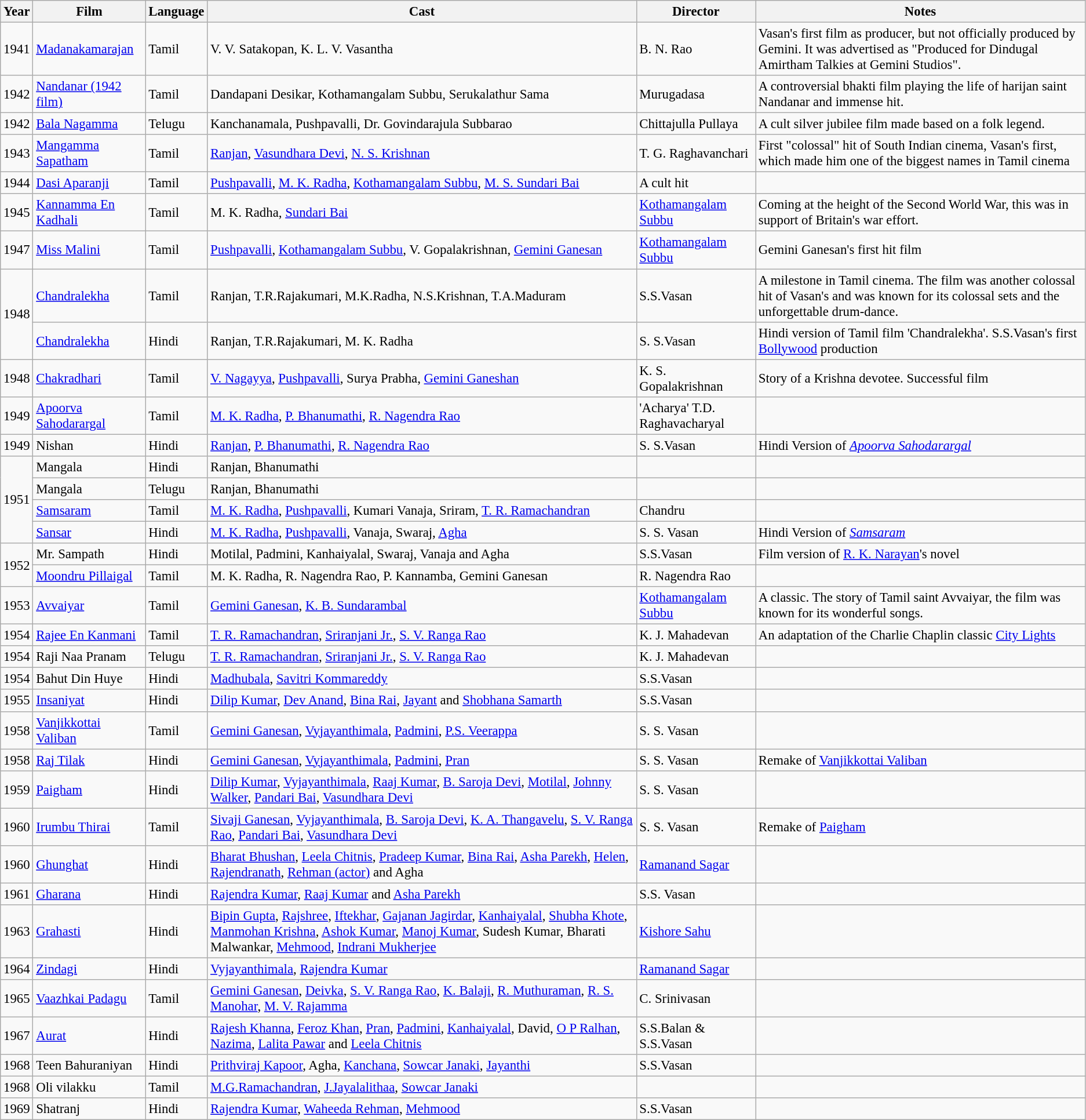<table class="wikitable" style="font-size:95%;">
<tr>
<th>Year</th>
<th>Film</th>
<th>Language</th>
<th>Cast</th>
<th>Director</th>
<th>Notes</th>
</tr>
<tr>
<td>1941</td>
<td><a href='#'>Madanakamarajan</a></td>
<td>Tamil</td>
<td>V. V. Satakopan, K. L. V. Vasantha</td>
<td>B. N. Rao</td>
<td>Vasan's first film as producer, but not officially produced by Gemini. It was advertised as "Produced for Dindugal Amirtham Talkies at Gemini Studios".</td>
</tr>
<tr>
<td>1942</td>
<td><a href='#'>Nandanar (1942 film)</a></td>
<td>Tamil</td>
<td>Dandapani Desikar, Kothamangalam Subbu, Serukalathur Sama</td>
<td>Murugadasa</td>
<td>A controversial bhakti film playing the life of harijan saint Nandanar and immense hit.</td>
</tr>
<tr>
<td>1942</td>
<td><a href='#'>Bala Nagamma</a></td>
<td>Telugu</td>
<td>Kanchanamala, Pushpavalli, Dr. Govindarajula Subbarao</td>
<td>Chittajulla Pullaya</td>
<td>A cult silver jubilee film made based on a folk legend.</td>
</tr>
<tr>
<td>1943</td>
<td><a href='#'>Mangamma Sapatham</a></td>
<td>Tamil</td>
<td><a href='#'>Ranjan</a>, <a href='#'>Vasundhara Devi</a>, <a href='#'>N. S. Krishnan</a></td>
<td>T. G. Raghavanchari</td>
<td>First "colossal" hit of South Indian cinema, Vasan's first, which made him one of the biggest names in Tamil cinema</td>
</tr>
<tr>
<td>1944</td>
<td><a href='#'>Dasi Aparanji</a></td>
<td>Tamil</td>
<td><a href='#'>Pushpavalli</a>, <a href='#'>M. K. Radha</a>, <a href='#'>Kothamangalam Subbu</a>, <a href='#'>M. S. Sundari Bai</a></td>
<td>A cult hit</td>
</tr>
<tr>
<td>1945</td>
<td><a href='#'>Kannamma En Kadhali</a></td>
<td>Tamil</td>
<td>M. K. Radha, <a href='#'>Sundari Bai</a></td>
<td><a href='#'>Kothamangalam Subbu</a></td>
<td>Coming at the height of the Second World War, this was in support of Britain's war effort.</td>
</tr>
<tr>
<td>1947</td>
<td><a href='#'>Miss Malini</a></td>
<td>Tamil</td>
<td><a href='#'>Pushpavalli</a>, <a href='#'>Kothamangalam Subbu</a>, V. Gopalakrishnan, <a href='#'>Gemini Ganesan</a></td>
<td><a href='#'>Kothamangalam Subbu</a></td>
<td>Gemini Ganesan's first hit film</td>
</tr>
<tr>
<td rowspan="2">1948</td>
<td><a href='#'>Chandralekha</a></td>
<td>Tamil</td>
<td>Ranjan, T.R.Rajakumari, M.K.Radha, N.S.Krishnan, T.A.Maduram</td>
<td>S.S.Vasan</td>
<td>A milestone in Tamil cinema. The film was another colossal hit of Vasan's and was known for its colossal sets and the unforgettable drum-dance.</td>
</tr>
<tr>
<td><a href='#'>Chandralekha</a></td>
<td>Hindi</td>
<td>Ranjan, T.R.Rajakumari, M. K. Radha</td>
<td>S. S.Vasan</td>
<td>Hindi version of Tamil film 'Chandralekha'. S.S.Vasan's first <a href='#'>Bollywood</a> production</td>
</tr>
<tr>
<td>1948</td>
<td><a href='#'>Chakradhari</a></td>
<td>Tamil</td>
<td><a href='#'>V. Nagayya</a>, <a href='#'>Pushpavalli</a>, Surya Prabha, <a href='#'>Gemini Ganeshan</a></td>
<td>K. S. Gopalakrishnan</td>
<td>Story of a Krishna devotee. Successful film</td>
</tr>
<tr>
<td>1949</td>
<td><a href='#'>Apoorva Sahodarargal</a></td>
<td>Tamil</td>
<td><a href='#'>M. K. Radha</a>, <a href='#'>P. Bhanumathi</a>, <a href='#'>R. Nagendra Rao</a></td>
<td>'Acharya' T.D. Raghavacharyal</td>
<td></td>
</tr>
<tr>
<td>1949</td>
<td>Nishan</td>
<td>Hindi</td>
<td><a href='#'>Ranjan</a>, <a href='#'>P. Bhanumathi</a>, <a href='#'>R. Nagendra Rao</a></td>
<td>S. S.Vasan</td>
<td>Hindi Version of <em><a href='#'>Apoorva Sahodarargal</a></em></td>
</tr>
<tr>
<td rowspan="4">1951</td>
<td>Mangala</td>
<td>Hindi</td>
<td>Ranjan, Bhanumathi</td>
<td></td>
<td></td>
</tr>
<tr>
<td>Mangala</td>
<td>Telugu</td>
<td>Ranjan, Bhanumathi</td>
<td></td>
<td></td>
</tr>
<tr>
<td><a href='#'>Samsaram</a></td>
<td>Tamil</td>
<td><a href='#'>M. K. Radha</a>, <a href='#'>Pushpavalli</a>, Kumari Vanaja, Sriram, <a href='#'>T. R. Ramachandran</a></td>
<td>Chandru</td>
<td></td>
</tr>
<tr>
<td><a href='#'>Sansar</a></td>
<td>Hindi</td>
<td><a href='#'>M. K. Radha</a>, <a href='#'>Pushpavalli</a>, Vanaja, Swaraj, <a href='#'>Agha</a></td>
<td>S. S. Vasan</td>
<td>Hindi Version of <em><a href='#'>Samsaram</a></em></td>
</tr>
<tr>
<td rowspan="2">1952</td>
<td>Mr. Sampath</td>
<td>Hindi</td>
<td>Motilal, Padmini, Kanhaiyalal, Swaraj, Vanaja and Agha</td>
<td>S.S.Vasan</td>
<td>Film version of <a href='#'>R. K. Narayan</a>'s novel</td>
</tr>
<tr>
<td><a href='#'>Moondru Pillaigal</a></td>
<td>Tamil</td>
<td>M. K. Radha, R. Nagendra Rao, P. Kannamba, Gemini Ganesan</td>
<td>R. Nagendra Rao</td>
<td></td>
</tr>
<tr>
<td>1953</td>
<td><a href='#'>Avvaiyar</a></td>
<td>Tamil</td>
<td><a href='#'>Gemini Ganesan</a>, <a href='#'>K. B. Sundarambal</a></td>
<td><a href='#'>Kothamangalam Subbu</a></td>
<td>A classic. The story of Tamil saint Avvaiyar, the film was known for its wonderful songs.</td>
</tr>
<tr>
<td>1954</td>
<td><a href='#'>Rajee En Kanmani</a></td>
<td>Tamil</td>
<td><a href='#'>T. R. Ramachandran</a>, <a href='#'>Sriranjani Jr.</a>, <a href='#'>S. V. Ranga Rao</a></td>
<td>K. J. Mahadevan</td>
<td>An adaptation of the Charlie Chaplin classic <a href='#'>City Lights</a></td>
</tr>
<tr>
<td>1954</td>
<td>Raji Naa Pranam</td>
<td>Telugu</td>
<td><a href='#'>T. R. Ramachandran</a>, <a href='#'>Sriranjani Jr.</a>, <a href='#'>S. V. Ranga Rao</a></td>
<td>K. J. Mahadevan</td>
<td></td>
</tr>
<tr>
<td>1954</td>
<td>Bahut Din Huye</td>
<td>Hindi</td>
<td><a href='#'>Madhubala</a>, <a href='#'>Savitri Kommareddy</a></td>
<td>S.S.Vasan</td>
<td></td>
</tr>
<tr>
<td>1955</td>
<td><a href='#'>Insaniyat</a></td>
<td>Hindi</td>
<td><a href='#'>Dilip Kumar</a>, <a href='#'>Dev Anand</a>, <a href='#'>Bina Rai</a>, <a href='#'>Jayant</a> and <a href='#'>Shobhana Samarth</a></td>
<td>S.S.Vasan</td>
<td></td>
</tr>
<tr>
<td>1958</td>
<td><a href='#'>Vanjikkottai Valiban</a></td>
<td>Tamil</td>
<td><a href='#'>Gemini Ganesan</a>, <a href='#'>Vyjayanthimala</a>, <a href='#'>Padmini</a>, <a href='#'>P.S. Veerappa</a></td>
<td>S. S. Vasan</td>
<td></td>
</tr>
<tr>
<td>1958</td>
<td><a href='#'>Raj Tilak</a></td>
<td>Hindi</td>
<td><a href='#'>Gemini Ganesan</a>, <a href='#'>Vyjayanthimala</a>, <a href='#'>Padmini</a>, <a href='#'>Pran</a></td>
<td>S. S. Vasan</td>
<td>Remake of <a href='#'>Vanjikkottai Valiban</a></td>
</tr>
<tr>
<td>1959</td>
<td><a href='#'>Paigham</a></td>
<td>Hindi</td>
<td><a href='#'>Dilip Kumar</a>, <a href='#'>Vyjayanthimala</a>, <a href='#'>Raaj Kumar</a>, <a href='#'>B. Saroja Devi</a>, <a href='#'>Motilal</a>, <a href='#'>Johnny Walker</a>, <a href='#'>Pandari Bai</a>, <a href='#'>Vasundhara Devi</a></td>
<td>S. S. Vasan</td>
<td></td>
</tr>
<tr>
<td>1960</td>
<td><a href='#'>Irumbu Thirai</a></td>
<td>Tamil</td>
<td><a href='#'>Sivaji Ganesan</a>, <a href='#'>Vyjayanthimala</a>, <a href='#'>B. Saroja Devi</a>, <a href='#'>K. A. Thangavelu</a>, <a href='#'>S. V. Ranga Rao</a>, <a href='#'>Pandari Bai</a>, <a href='#'>Vasundhara Devi</a></td>
<td>S. S. Vasan</td>
<td>Remake of <a href='#'>Paigham</a></td>
</tr>
<tr>
<td>1960</td>
<td><a href='#'>Ghunghat</a></td>
<td>Hindi</td>
<td><a href='#'>Bharat Bhushan</a>, <a href='#'>Leela Chitnis</a>, <a href='#'>Pradeep Kumar</a>, <a href='#'>Bina Rai</a>, <a href='#'>Asha Parekh</a>, <a href='#'>Helen</a>, <a href='#'>Rajendranath</a>, <a href='#'>Rehman (actor)</a> and Agha</td>
<td><a href='#'>Ramanand Sagar</a></td>
<td></td>
</tr>
<tr>
<td>1961</td>
<td><a href='#'>Gharana</a></td>
<td>Hindi</td>
<td><a href='#'>Rajendra Kumar</a>, <a href='#'>Raaj Kumar</a> and <a href='#'>Asha Parekh</a></td>
<td>S.S. Vasan</td>
<td></td>
</tr>
<tr>
<td>1963</td>
<td><a href='#'>Grahasti</a></td>
<td>Hindi</td>
<td><a href='#'>Bipin Gupta</a>, <a href='#'>Rajshree</a>, <a href='#'>Iftekhar</a>, <a href='#'>Gajanan Jagirdar</a>, <a href='#'>Kanhaiyalal</a>, <a href='#'>Shubha Khote</a>, <a href='#'>Manmohan Krishna</a>, <a href='#'>Ashok Kumar</a>, <a href='#'>Manoj Kumar</a>, Sudesh Kumar, Bharati Malwankar, <a href='#'>Mehmood</a>, <a href='#'>Indrani Mukherjee</a></td>
<td><a href='#'>Kishore Sahu</a></td>
<td></td>
</tr>
<tr>
<td>1964</td>
<td><a href='#'>Zindagi</a></td>
<td>Hindi</td>
<td><a href='#'>Vyjayanthimala</a>, <a href='#'>Rajendra Kumar</a></td>
<td><a href='#'>Ramanand Sagar</a></td>
<td></td>
</tr>
<tr>
<td>1965</td>
<td><a href='#'>Vaazhkai Padagu</a></td>
<td>Tamil</td>
<td><a href='#'>Gemini Ganesan</a>, <a href='#'>Deivka</a>, <a href='#'>S. V. Ranga Rao</a>, <a href='#'>K. Balaji</a>, <a href='#'>R. Muthuraman</a>, <a href='#'>R. S. Manohar</a>, <a href='#'>M. V. Rajamma</a></td>
<td>C. Srinivasan</td>
<td></td>
</tr>
<tr>
<td>1967</td>
<td><a href='#'>Aurat</a></td>
<td>Hindi</td>
<td><a href='#'>Rajesh Khanna</a>, <a href='#'>Feroz Khan</a>, <a href='#'>Pran</a>, <a href='#'>Padmini</a>, <a href='#'>Kanhaiyalal</a>, David, <a href='#'>O P Ralhan</a>, <a href='#'>Nazima</a>, <a href='#'>Lalita Pawar</a> and <a href='#'>Leela Chitnis</a></td>
<td>S.S.Balan & S.S.Vasan</td>
<td></td>
</tr>
<tr>
<td>1968</td>
<td>Teen Bahuraniyan</td>
<td>Hindi</td>
<td><a href='#'>Prithviraj Kapoor</a>, Agha, <a href='#'>Kanchana</a>, <a href='#'>Sowcar Janaki</a>, <a href='#'>Jayanthi</a></td>
<td>S.S.Vasan</td>
<td></td>
</tr>
<tr>
<td>1968</td>
<td>Oli vilakku</td>
<td>Tamil</td>
<td><a href='#'>M.G.Ramachandran</a>, <a href='#'>J.Jayalalithaa</a>, <a href='#'>Sowcar Janaki</a></td>
<td></td>
</tr>
<tr>
<td>1969</td>
<td>Shatranj</td>
<td>Hindi</td>
<td><a href='#'>Rajendra Kumar</a>, <a href='#'>Waheeda Rehman</a>, <a href='#'>Mehmood</a></td>
<td>S.S.Vasan</td>
<td></td>
</tr>
</table>
